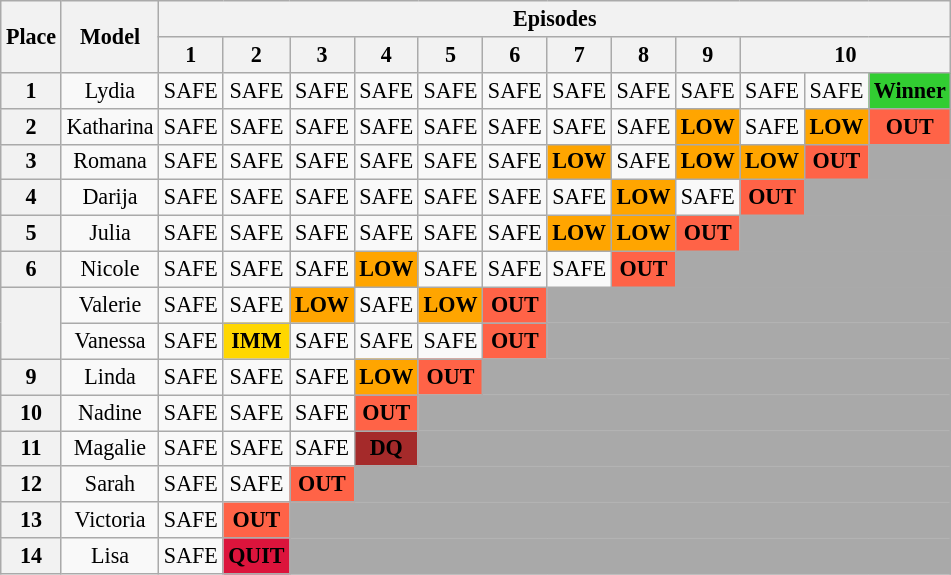<table class="wikitable" style="text-align:center; font-size:92%">
<tr>
<th rowspan="2">Place</th>
<th rowspan="2">Model</th>
<th colspan="12">Episodes</th>
</tr>
<tr>
<th>1</th>
<th>2</th>
<th>3</th>
<th>4</th>
<th>5</th>
<th>6</th>
<th>7</th>
<th>8</th>
<th>9</th>
<th colspan="3">10</th>
</tr>
<tr>
<th>1</th>
<td>Lydia</td>
<td>SAFE</td>
<td>SAFE</td>
<td>SAFE</td>
<td>SAFE</td>
<td>SAFE</td>
<td>SAFE</td>
<td>SAFE</td>
<td>SAFE</td>
<td>SAFE</td>
<td>SAFE</td>
<td>SAFE</td>
<td style="background:limegreen"><strong>Winner</strong></td>
</tr>
<tr>
<th>2</th>
<td>Katharina</td>
<td>SAFE</td>
<td>SAFE</td>
<td>SAFE</td>
<td>SAFE</td>
<td>SAFE</td>
<td>SAFE</td>
<td>SAFE</td>
<td>SAFE</td>
<td style="background:orange"><strong>LOW</strong></td>
<td>SAFE</td>
<td style="background:orange"><strong>LOW</strong></td>
<td style="background:tomato"><strong>OUT</strong></td>
</tr>
<tr>
<th>3</th>
<td>Romana</td>
<td>SAFE</td>
<td>SAFE</td>
<td>SAFE</td>
<td>SAFE</td>
<td>SAFE</td>
<td>SAFE</td>
<td style="background:orange"><strong>LOW</strong></td>
<td>SAFE</td>
<td style="background:orange"><strong>LOW</strong></td>
<td style="background:orange"><strong>LOW</strong></td>
<td style="background:tomato"><strong>OUT</strong></td>
<td style="background:darkgray"></td>
</tr>
<tr>
<th>4</th>
<td>Darija</td>
<td>SAFE</td>
<td>SAFE</td>
<td>SAFE</td>
<td>SAFE</td>
<td>SAFE</td>
<td>SAFE</td>
<td>SAFE</td>
<td style="background:orange"><strong>LOW</strong></td>
<td>SAFE</td>
<td style="background:tomato"><strong>OUT</strong></td>
<td colspan=10 style="background:darkgray"></td>
</tr>
<tr>
<th>5</th>
<td>Julia</td>
<td>SAFE</td>
<td>SAFE</td>
<td>SAFE</td>
<td>SAFE</td>
<td>SAFE</td>
<td>SAFE</td>
<td style="background:orange"><strong>LOW</strong></td>
<td style="background:orange"><strong>LOW</strong></td>
<td style="background:tomato"><strong>OUT</strong></td>
<td colspan=10 style="background:darkgray"></td>
</tr>
<tr>
<th>6</th>
<td>Nicole</td>
<td>SAFE</td>
<td>SAFE</td>
<td>SAFE</td>
<td style="background:orange"><strong>LOW</strong></td>
<td>SAFE</td>
<td>SAFE</td>
<td>SAFE</td>
<td style="background:tomato"><strong>OUT</strong></td>
<td colspan=10 style="background:darkgray"></td>
</tr>
<tr>
<th rowspan="2"></th>
<td>Valerie</td>
<td>SAFE</td>
<td>SAFE</td>
<td style="background:orange"><strong>LOW</strong></td>
<td>SAFE</td>
<td style="background:orange"><strong>LOW</strong></td>
<td style="background:tomato"><strong>OUT</strong></td>
<td colspan=10 style="background:darkgray"></td>
</tr>
<tr>
<td>Vanessa</td>
<td>SAFE</td>
<td style="background:gold"><strong>IMM</strong></td>
<td>SAFE</td>
<td>SAFE</td>
<td>SAFE</td>
<td style="background:tomato"><strong>OUT</strong></td>
<td colspan=10 style="background:darkgray"></td>
</tr>
<tr>
<th>9</th>
<td>Linda</td>
<td>SAFE</td>
<td>SAFE</td>
<td>SAFE</td>
<td style="background:orange"><strong>LOW</strong></td>
<td style="background:tomato"><strong>OUT</strong></td>
<td colspan=10 style="background:darkgray"></td>
</tr>
<tr>
<th>10</th>
<td>Nadine</td>
<td>SAFE</td>
<td>SAFE</td>
<td>SAFE</td>
<td style="background:tomato"><strong>OUT</strong></td>
<td colspan=10 style="background:darkgray"></td>
</tr>
<tr>
<th>11</th>
<td>Magalie</td>
<td>SAFE</td>
<td>SAFE</td>
<td>SAFE</td>
<td style="background:brown;"><span><strong>DQ</strong></span></td>
<td colspan=10 style="background:darkgray"></td>
</tr>
<tr>
<th>12</th>
<td>Sarah</td>
<td>SAFE</td>
<td>SAFE</td>
<td style="background:tomato"><strong>OUT</strong></td>
<td colspan=10 style="background:darkgray"></td>
</tr>
<tr>
<th>13</th>
<td>Victoria</td>
<td>SAFE</td>
<td style="background:tomato"><strong>OUT</strong></td>
<td colspan=10 style="background:darkgray"></td>
</tr>
<tr>
<th>14</th>
<td>Lisa</td>
<td>SAFE</td>
<td style="background:crimson;"><span><strong>QUIT</strong></span></td>
<td colspan=10 style="background:darkgray"></td>
</tr>
</table>
